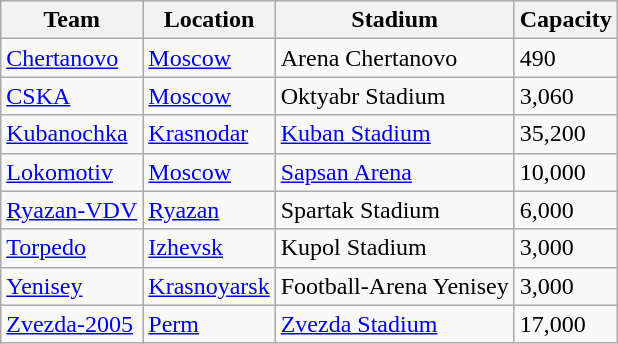<table class="wikitable sortable">
<tr>
<th>Team</th>
<th>Location</th>
<th>Stadium</th>
<th>Capacity</th>
</tr>
<tr>
<td><a href='#'>Chertanovo</a></td>
<td><a href='#'>Moscow</a></td>
<td>Arena Chertanovo</td>
<td>490</td>
</tr>
<tr>
<td><a href='#'>CSKA</a></td>
<td><a href='#'>Moscow</a></td>
<td>Oktyabr Stadium</td>
<td>3,060</td>
</tr>
<tr>
<td><a href='#'>Kubanochka</a></td>
<td><a href='#'>Krasnodar</a></td>
<td><a href='#'>Kuban Stadium</a></td>
<td>35,200</td>
</tr>
<tr>
<td><a href='#'>Lokomotiv</a></td>
<td><a href='#'>Moscow</a></td>
<td><a href='#'>Sapsan Arena</a></td>
<td>10,000</td>
</tr>
<tr>
<td><a href='#'>Ryazan-VDV</a></td>
<td><a href='#'>Ryazan</a></td>
<td>Spartak Stadium</td>
<td>6,000</td>
</tr>
<tr>
<td><a href='#'>Torpedo</a></td>
<td><a href='#'>Izhevsk</a></td>
<td>Kupol Stadium</td>
<td>3,000</td>
</tr>
<tr>
<td><a href='#'>Yenisey</a></td>
<td><a href='#'>Krasnoyarsk</a></td>
<td>Football-Arena Yenisey</td>
<td>3,000</td>
</tr>
<tr>
<td><a href='#'>Zvezda-2005</a></td>
<td><a href='#'>Perm</a></td>
<td><a href='#'>Zvezda Stadium</a></td>
<td>17,000</td>
</tr>
</table>
